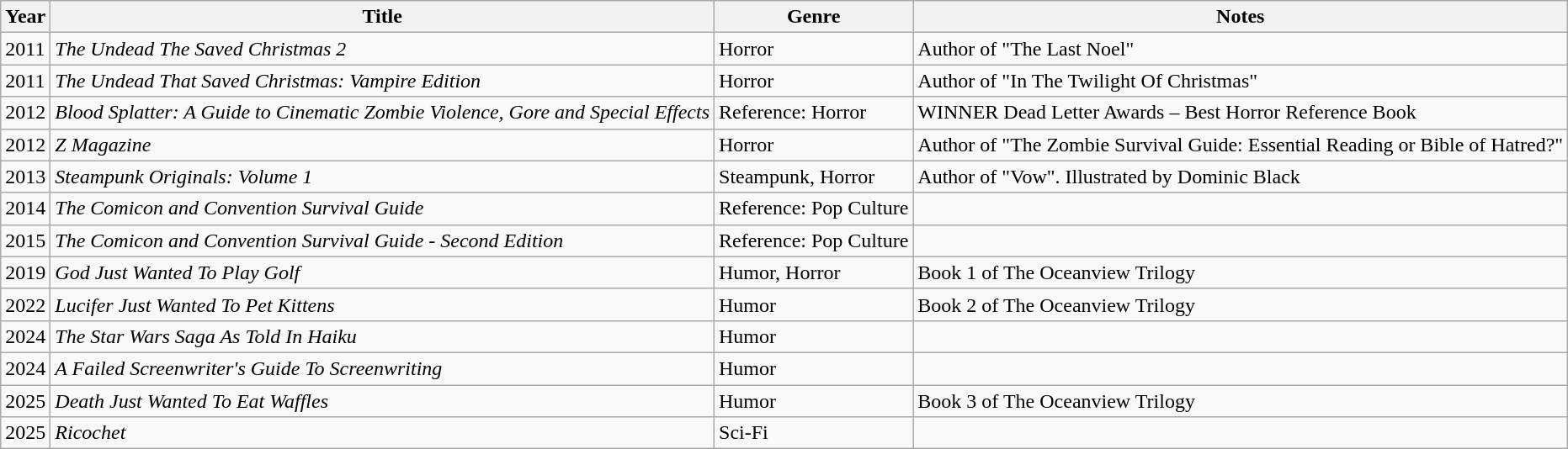<table class="wikitable sortable">
<tr>
<th>Year</th>
<th>Title</th>
<th>Genre</th>
<th class="unsortable">Notes</th>
</tr>
<tr>
<td>2011</td>
<td><em>The Undead The Saved Christmas 2</em></td>
<td>Horror</td>
<td>Author of "The Last Noel"</td>
</tr>
<tr>
<td>2011</td>
<td><em>The Undead That Saved Christmas: Vampire Edition</em></td>
<td>Horror</td>
<td>Author of "In The Twilight Of Christmas"</td>
</tr>
<tr>
<td>2012</td>
<td><em>Blood Splatter: A Guide to Cinematic Zombie Violence, Gore and Special Effects</em></td>
<td>Reference: Horror</td>
<td>WINNER Dead Letter Awards – Best Horror Reference Book</td>
</tr>
<tr>
<td>2012</td>
<td><em>Z Magazine</em></td>
<td>Horror</td>
<td>Author of "The Zombie Survival Guide: Essential Reading or Bible of Hatred?"</td>
</tr>
<tr>
<td>2013</td>
<td><em>Steampunk Originals: Volume 1</em></td>
<td>Steampunk, Horror</td>
<td>Author of "Vow". Illustrated by Dominic Black</td>
</tr>
<tr>
<td>2014</td>
<td><em>The Comicon and Convention Survival Guide</em></td>
<td>Reference: Pop Culture</td>
<td></td>
</tr>
<tr>
<td>2015</td>
<td><em>The Comicon and Convention Survival Guide - Second Edition</em></td>
<td>Reference: Pop Culture</td>
<td></td>
</tr>
<tr>
<td>2019</td>
<td><em>God Just Wanted To Play Golf</em></td>
<td>Humor, Horror</td>
<td>Book 1 of The Oceanview Trilogy</td>
</tr>
<tr>
<td>2022</td>
<td><em>Lucifer Just Wanted To Pet Kittens</em></td>
<td>Humor</td>
<td>Book 2 of The Oceanview Trilogy</td>
</tr>
<tr>
<td>2024</td>
<td><em>The Star Wars Saga As Told In Haiku</em></td>
<td>Humor</td>
<td></td>
</tr>
<tr>
<td>2024</td>
<td><em>A Failed Screenwriter's Guide To Screenwriting</em></td>
<td>Humor</td>
<td></td>
</tr>
<tr>
<td>2025</td>
<td><em>Death Just Wanted To Eat Waffles</em></td>
<td>Humor</td>
<td>Book 3 of The Oceanview Trilogy</td>
</tr>
<tr>
<td>2025</td>
<td><em>Ricochet</em></td>
<td>Sci-Fi</td>
<td></td>
</tr>
</table>
